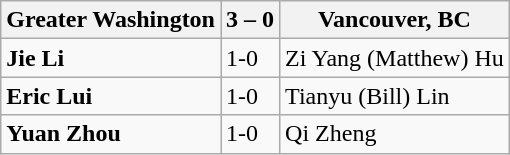<table class="wikitable">
<tr>
<th>Greater Washington</th>
<th>3 – 0</th>
<th>Vancouver, BC</th>
</tr>
<tr>
<td><strong>Jie Li</strong></td>
<td>1-0</td>
<td>Zi Yang (Matthew) Hu</td>
</tr>
<tr>
<td><strong>Eric Lui</strong></td>
<td>1-0</td>
<td>Tianyu (Bill) Lin</td>
</tr>
<tr>
<td><strong>Yuan Zhou</strong></td>
<td>1-0</td>
<td>Qi Zheng</td>
</tr>
</table>
